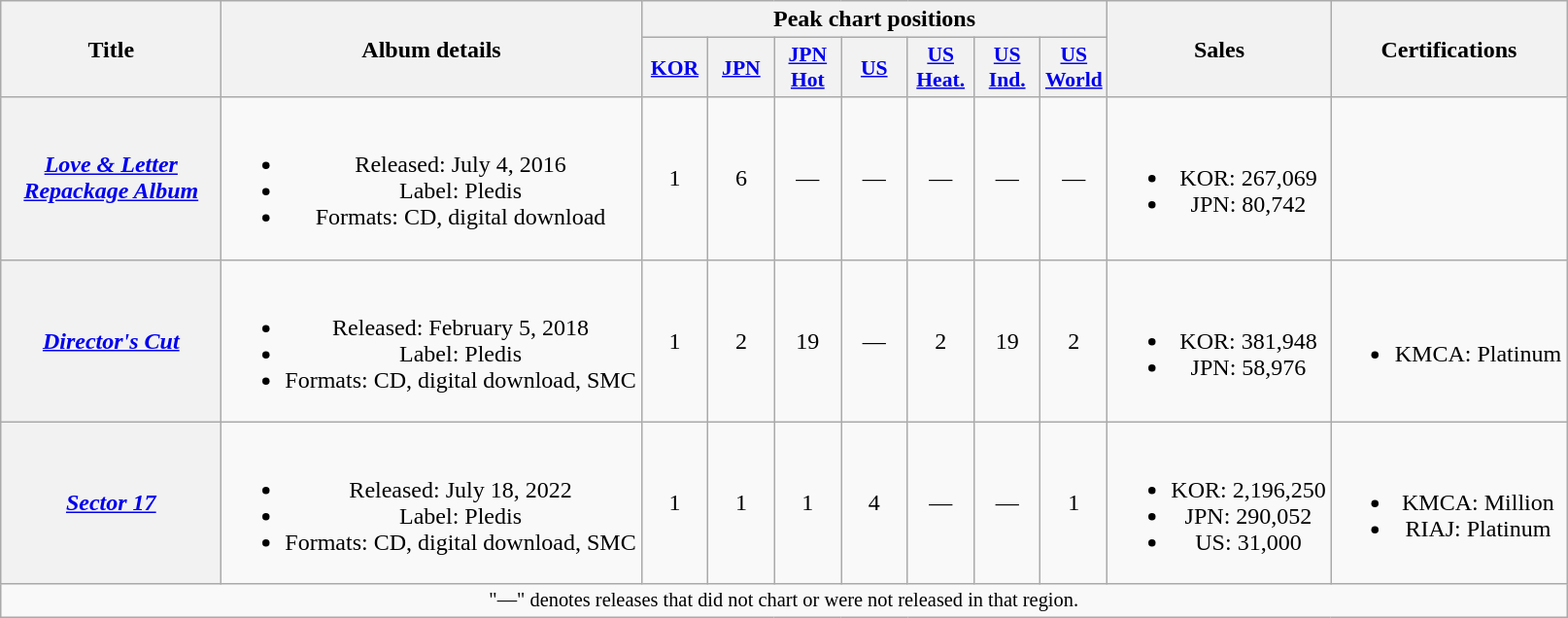<table class="wikitable plainrowheaders" style="text-align:center">
<tr>
<th scope="col" rowspan="2" style="width:9em;">Title</th>
<th scope="col" rowspan="2">Album details</th>
<th scope="col" colspan="7">Peak chart positions</th>
<th scope="col" rowspan="2">Sales</th>
<th scope="col" rowspan="2">Certifications</th>
</tr>
<tr>
<th scope="col" style="width:2.7em;font-size:90%;"><a href='#'>KOR</a><br></th>
<th scope="col" style="width:2.7em;font-size:90%;"><a href='#'>JPN</a><br></th>
<th scope="col" style="width:2.7em;font-size:90%;"><a href='#'>JPN<br>Hot</a><br></th>
<th scope="col" style="width:2.7em;font-size:90%;"><a href='#'>US</a><br></th>
<th scope="col" style="width:2.7em;font-size:90%;"><a href='#'>US<br>Heat.</a><br></th>
<th scope="col" style="width:2.7em;font-size:90%;"><a href='#'>US<br>Ind.</a><br></th>
<th scope="cool" style="width:2.7em;font-size:90%;"><a href='#'>US<br>World</a><br></th>
</tr>
<tr>
<th scope="row"><em><a href='#'>Love & Letter Repackage Album</a></em></th>
<td><br><ul><li>Released: July 4, 2016</li><li>Label: Pledis</li><li>Formats: CD, digital download</li></ul></td>
<td>1</td>
<td>6</td>
<td>—</td>
<td>—</td>
<td>—</td>
<td>—</td>
<td>—</td>
<td><br><ul><li>KOR: 267,069</li><li>JPN: 80,742</li></ul></td>
<td></td>
</tr>
<tr>
<th scope="row"><em><a href='#'>Director's Cut</a></em></th>
<td><br><ul><li>Released: February 5, 2018</li><li>Label: Pledis</li><li>Formats: CD, digital download, SMC</li></ul></td>
<td>1</td>
<td>2</td>
<td>19</td>
<td>—</td>
<td>2</td>
<td>19</td>
<td>2</td>
<td><br><ul><li>KOR: 381,948</li><li>JPN: 58,976</li></ul></td>
<td><br><ul><li>KMCA: Platinum</li></ul></td>
</tr>
<tr>
<th scope="row"><em><a href='#'>Sector 17</a></em></th>
<td><br><ul><li>Released: July 18, 2022</li><li>Label: Pledis</li><li>Formats: CD, digital download, SMC</li></ul></td>
<td>1</td>
<td>1</td>
<td>1</td>
<td>4</td>
<td>—</td>
<td>—</td>
<td>1</td>
<td><br><ul><li>KOR: 2,196,250</li><li>JPN: 290,052 </li><li>US: 31,000</li></ul></td>
<td><br><ul><li>KMCA: Million</li><li>RIAJ: Platinum</li></ul></td>
</tr>
<tr>
<td colspan="12" style="font-size:85%;">"—" denotes releases that did not chart or were not released in that region.<br></td>
</tr>
</table>
